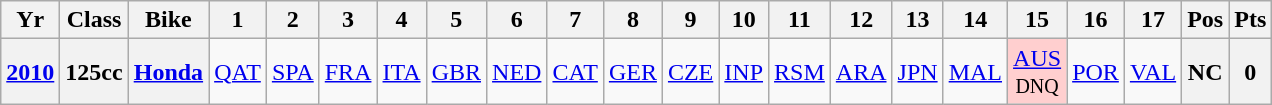<table class="wikitable" style="text-align:center">
<tr>
<th>Yr</th>
<th>Class</th>
<th>Bike</th>
<th>1</th>
<th>2</th>
<th>3</th>
<th>4</th>
<th>5</th>
<th>6</th>
<th>7</th>
<th>8</th>
<th>9</th>
<th>10</th>
<th>11</th>
<th>12</th>
<th>13</th>
<th>14</th>
<th>15</th>
<th>16</th>
<th>17</th>
<th>Pos</th>
<th>Pts</th>
</tr>
<tr>
<th align="left"><a href='#'>2010</a></th>
<th align="left">125cc</th>
<th align="left"><a href='#'>Honda</a></th>
<td><a href='#'>QAT</a></td>
<td><a href='#'>SPA</a></td>
<td><a href='#'>FRA</a></td>
<td><a href='#'>ITA</a></td>
<td><a href='#'>GBR</a></td>
<td><a href='#'>NED</a></td>
<td><a href='#'>CAT</a></td>
<td><a href='#'>GER</a></td>
<td><a href='#'>CZE</a></td>
<td><a href='#'>INP</a></td>
<td><a href='#'>RSM</a></td>
<td><a href='#'>ARA</a></td>
<td><a href='#'>JPN</a></td>
<td><a href='#'>MAL</a></td>
<td style="background:#ffcfcf;"><a href='#'>AUS</a> <br><small>DNQ</small></td>
<td><a href='#'>POR</a></td>
<td><a href='#'>VAL</a></td>
<th>NC</th>
<th>0</th>
</tr>
</table>
